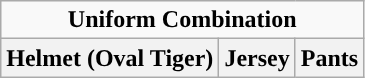<table class="wikitable">
<tr>
<td align="center" Colspan="3"><strong>Uniform Combination</strong></td>
</tr>
<tr align="center">
<th>Helmet (Oval Tiger)</th>
<th>Jersey</th>
<th>Pants</th>
</tr>
</table>
